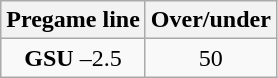<table class="wikitable">
<tr align="center">
<th style=>Pregame line</th>
<th style=>Over/under</th>
</tr>
<tr align="center">
<td><strong>GSU</strong> –2.5</td>
<td>50</td>
</tr>
</table>
